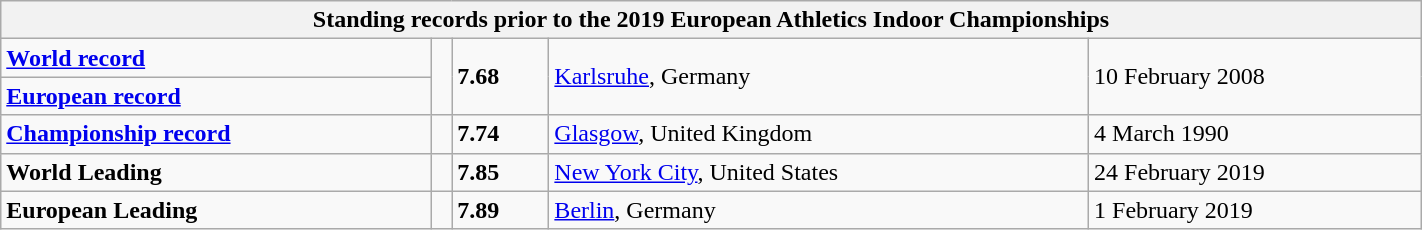<table class="wikitable" width=75%>
<tr>
<th colspan="5">Standing records prior to the 2019 European Athletics Indoor Championships</th>
</tr>
<tr>
<td><strong><a href='#'>World record</a></strong></td>
<td rowspan=2></td>
<td rowspan=2><strong>7.68</strong></td>
<td rowspan=2><a href='#'>Karlsruhe</a>, Germany</td>
<td rowspan=2>10 February 2008</td>
</tr>
<tr>
<td><strong><a href='#'>European record</a></strong></td>
</tr>
<tr>
<td><strong><a href='#'>Championship record</a></strong></td>
<td></td>
<td><strong>7.74</strong></td>
<td><a href='#'>Glasgow</a>, United Kingdom</td>
<td>4 March 1990</td>
</tr>
<tr>
<td><strong>World Leading</strong></td>
<td></td>
<td><strong>7.85</strong></td>
<td><a href='#'>New York City</a>, United States</td>
<td>24 February 2019</td>
</tr>
<tr>
<td><strong>European Leading</strong></td>
<td></td>
<td><strong>7.89</strong></td>
<td><a href='#'>Berlin</a>, Germany</td>
<td>1 February 2019</td>
</tr>
</table>
